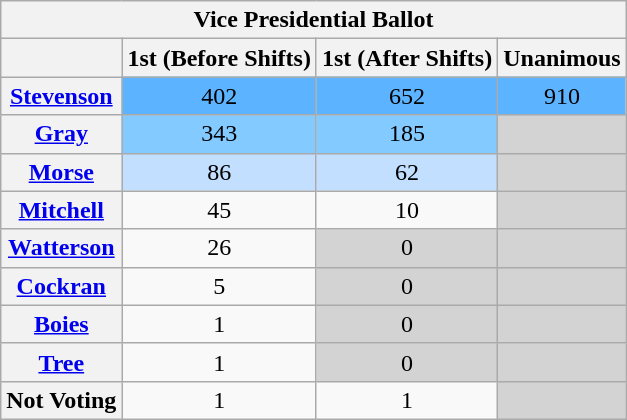<table class="wikitable sortable" style="text-align:center">
<tr>
<th colspan="4"><strong>Vice Presidential Ballot</strong></th>
</tr>
<tr>
<th></th>
<th>1st (Before Shifts)</th>
<th>1st (After Shifts)</th>
<th>Unanimous</th>
</tr>
<tr>
<th><a href='#'>Stevenson</a></th>
<td style="background:#5cb3ff">402</td>
<td style="background:#5cb3ff">652</td>
<td style="background:#5cb3ff">910</td>
</tr>
<tr>
<th><a href='#'>Gray</a></th>
<td style="background:#82caff">343</td>
<td style="background:#82caff">185</td>
<td style="background:#d3d3d3"></td>
</tr>
<tr>
<th><a href='#'>Morse</a></th>
<td style="background:#c2dfff">86</td>
<td style="background:#c2dfff">62</td>
<td style="background:#d3d3d3"></td>
</tr>
<tr>
<th><a href='#'>Mitchell</a></th>
<td>45</td>
<td>10</td>
<td style="background:#d3d3d3"></td>
</tr>
<tr>
<th><a href='#'>Watterson</a></th>
<td>26</td>
<td style="background:#d3d3d3">0</td>
<td style="background:#d3d3d3"></td>
</tr>
<tr>
<th><a href='#'>Cockran</a></th>
<td>5</td>
<td style="background:#d3d3d3">0</td>
<td style="background:#d3d3d3"></td>
</tr>
<tr>
<th><a href='#'>Boies</a></th>
<td>1</td>
<td style="background:#d3d3d3">0</td>
<td style="background:#d3d3d3"></td>
</tr>
<tr>
<th><a href='#'>Tree</a></th>
<td>1</td>
<td style="background:#d3d3d3">0</td>
<td style="background:#d3d3d3"></td>
</tr>
<tr>
<th>Not Voting</th>
<td>1</td>
<td>1</td>
<td style="background:#d3d3d3"></td>
</tr>
</table>
